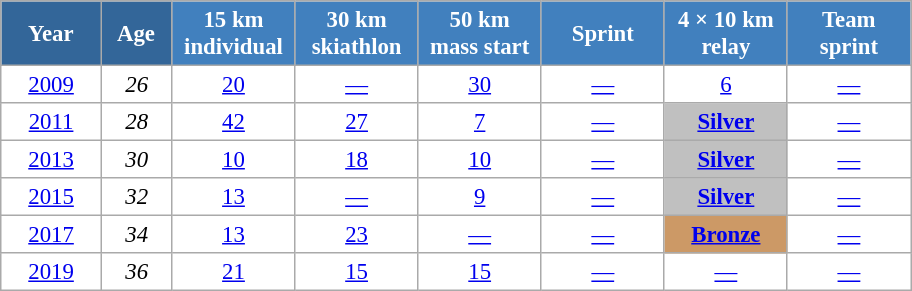<table class="wikitable" style="font-size:95%; text-align:center; border:grey solid 1px; border-collapse:collapse; background:#ffffff;">
<tr>
<th style="background-color:#369; color:white; width:60px;"> Year </th>
<th style="background-color:#369; color:white; width:40px;"> Age </th>
<th style="background-color:#4180be; color:white; width:75px;"> 15 km <br> individual </th>
<th style="background-color:#4180be; color:white; width:75px;"> 30 km <br> skiathlon </th>
<th style="background-color:#4180be; color:white; width:75px;"> 50 km <br> mass start </th>
<th style="background-color:#4180be; color:white; width:75px;"> Sprint </th>
<th style="background-color:#4180be; color:white; width:75px;"> 4 × 10 km <br> relay </th>
<th style="background-color:#4180be; color:white; width:75px;"> Team <br> sprint </th>
</tr>
<tr>
<td><a href='#'>2009</a></td>
<td><em>26</em></td>
<td><a href='#'>20</a></td>
<td><a href='#'>—</a></td>
<td><a href='#'>30</a></td>
<td><a href='#'>—</a></td>
<td><a href='#'>6</a></td>
<td><a href='#'>—</a></td>
</tr>
<tr>
<td><a href='#'>2011</a></td>
<td><em>28</em></td>
<td><a href='#'>42</a></td>
<td><a href='#'>27</a></td>
<td><a href='#'>7</a></td>
<td><a href='#'>—</a></td>
<td style="background:silver;"><a href='#'><strong>Silver</strong></a></td>
<td><a href='#'>—</a></td>
</tr>
<tr>
<td><a href='#'>2013</a></td>
<td><em>30</em></td>
<td><a href='#'>10</a></td>
<td><a href='#'>18</a></td>
<td><a href='#'>10</a></td>
<td><a href='#'>—</a></td>
<td style="background:silver;"><a href='#'><strong>Silver</strong></a></td>
<td><a href='#'>—</a></td>
</tr>
<tr>
<td><a href='#'>2015</a></td>
<td><em>32</em></td>
<td><a href='#'>13</a></td>
<td><a href='#'>—</a></td>
<td><a href='#'>9</a></td>
<td><a href='#'>—</a></td>
<td style="background:silver;"><a href='#'><strong>Silver</strong></a></td>
<td><a href='#'>—</a></td>
</tr>
<tr>
<td><a href='#'>2017</a></td>
<td><em>34</em></td>
<td><a href='#'>13</a></td>
<td><a href='#'>23</a></td>
<td><a href='#'>—</a></td>
<td><a href='#'>—</a></td>
<td bgcolor="cc9966"><a href='#'><strong>Bronze</strong></a></td>
<td><a href='#'>—</a></td>
</tr>
<tr>
<td><a href='#'>2019</a></td>
<td><em>36</em></td>
<td><a href='#'>21</a></td>
<td><a href='#'>15</a></td>
<td><a href='#'>15</a></td>
<td><a href='#'>—</a></td>
<td><a href='#'>—</a></td>
<td><a href='#'>—</a></td>
</tr>
</table>
